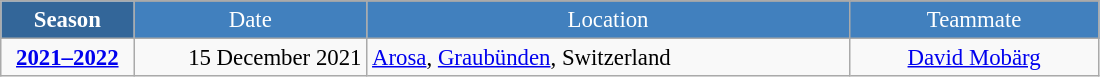<table class="wikitable"  style="font-size:95%; text-align:center; border:gray solid 1px; width:58%;">
<tr style="background:#369; color:white;">
<td rowspan="2" style="width:8%;"><strong>Season</strong></td>
</tr>
<tr style="background:#4180be; color:white;">
<td width="14%">Date</td>
<td width="29%">Location</td>
<td width="15%">Teammate</td>
</tr>
<tr>
<td rowspan="1" style="text-align:center;"><strong><a href='#'>2021–2022</a></strong></td>
<td align=right>15 December 2021</td>
<td align=left> <a href='#'>Arosa</a>, <a href='#'>Graubünden</a>, Switzerland</td>
<td><a href='#'>David Mobärg</a></td>
</tr>
</table>
